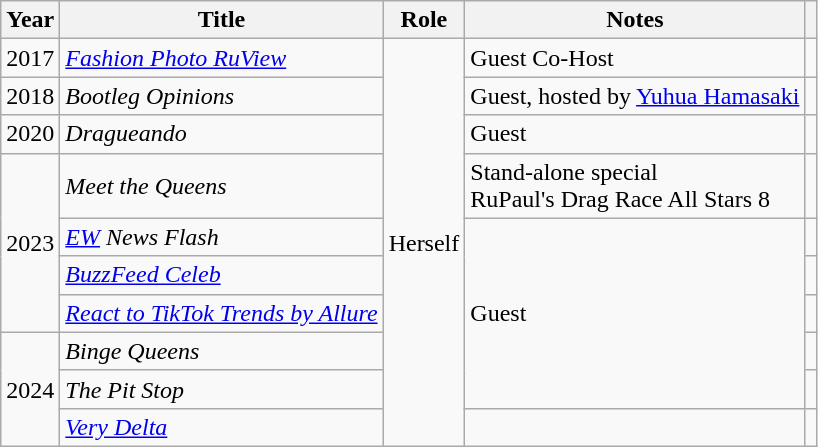<table class="wikitable">
<tr>
<th>Year</th>
<th>Title</th>
<th>Role</th>
<th>Notes</th>
<th></th>
</tr>
<tr>
<td>2017</td>
<td><em><a href='#'>Fashion Photo RuView</a></em></td>
<td rowspan="10">Herself</td>
<td>Guest Co-Host</td>
<td></td>
</tr>
<tr>
<td>2018</td>
<td><em>Bootleg Opinions</em></td>
<td>Guest, hosted by <a href='#'>Yuhua Hamasaki</a></td>
<td></td>
</tr>
<tr>
<td>2020</td>
<td><em>Dragueando</em></td>
<td>Guest</td>
<td></td>
</tr>
<tr>
<td rowspan="4">2023</td>
<td><em>Meet the Queens</em></td>
<td>Stand-alone special<br> RuPaul's Drag Race All Stars 8</td>
<td></td>
</tr>
<tr>
<td><em><a href='#'>EW</a> News Flash</em></td>
<td rowspan="5">Guest</td>
<td></td>
</tr>
<tr>
<td><em><a href='#'>BuzzFeed Celeb</a></em></td>
<td></td>
</tr>
<tr>
<td><em><a href='#'>React to TikTok Trends by Allure</a></em></td>
<td></td>
</tr>
<tr>
<td rowspan="3">2024</td>
<td><em>Binge Queens</em></td>
<td></td>
</tr>
<tr>
<td><em>The Pit Stop</em></td>
<td></td>
</tr>
<tr>
<td><em><a href='#'>Very Delta</a></em></td>
<td></td>
</tr>
</table>
